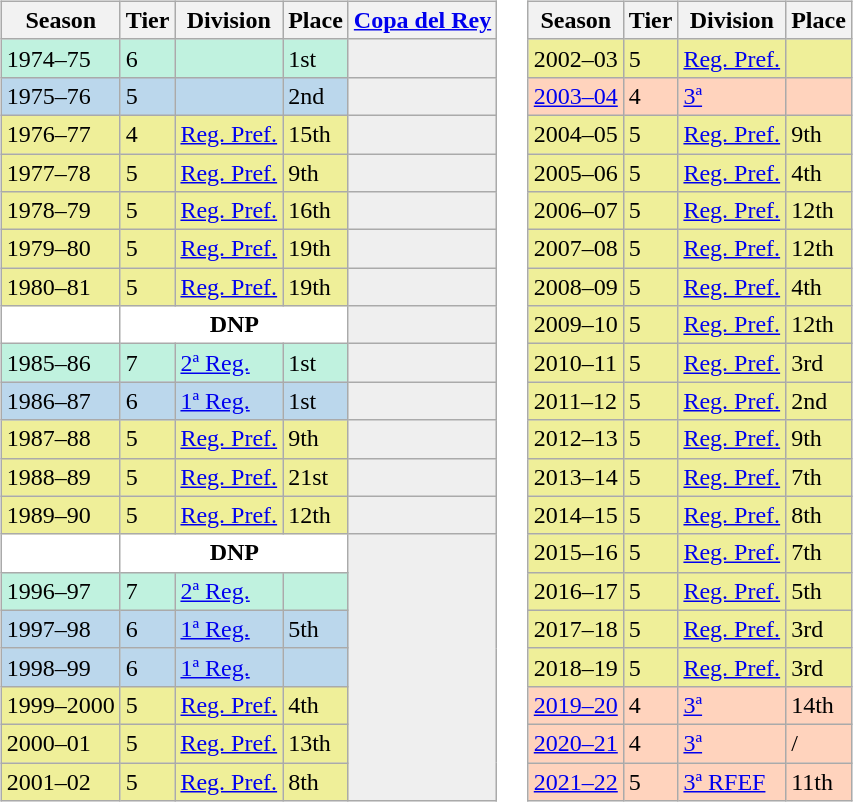<table>
<tr>
<td valign="top" width=0%><br><table class="wikitable">
<tr style="background:#f0f6fa;">
<th>Season</th>
<th>Tier</th>
<th>Division</th>
<th>Place</th>
<th><a href='#'>Copa del Rey</a></th>
</tr>
<tr>
<td style="background:#C0F2DF;">1974–75</td>
<td style="background:#C0F2DF;">6</td>
<td style="background:#C0F2DF;"></td>
<td style="background:#C0F2DF;">1st</td>
<th style="background:#EFEFEF;"></th>
</tr>
<tr>
<td style="background:#BBD7EC;">1975–76</td>
<td style="background:#BBD7EC;">5</td>
<td style="background:#BBD7EC;"></td>
<td style="background:#BBD7EC;">2nd</td>
<th style="background:#EFEFEF;"></th>
</tr>
<tr>
<td style="background:#EFEF99;">1976–77</td>
<td style="background:#EFEF99;">4</td>
<td style="background:#EFEF99;"><a href='#'>Reg. Pref.</a></td>
<td style="background:#EFEF99;">15th</td>
<th style="background:#EFEFEF;"></th>
</tr>
<tr>
<td style="background:#EFEF99;">1977–78</td>
<td style="background:#EFEF99;">5</td>
<td style="background:#EFEF99;"><a href='#'>Reg. Pref.</a></td>
<td style="background:#EFEF99;">9th</td>
<th style="background:#EFEFEF;"></th>
</tr>
<tr>
<td style="background:#EFEF99;">1978–79</td>
<td style="background:#EFEF99;">5</td>
<td style="background:#EFEF99;"><a href='#'>Reg. Pref.</a></td>
<td style="background:#EFEF99;">16th</td>
<th style="background:#EFEFEF;"></th>
</tr>
<tr>
<td style="background:#EFEF99;">1979–80</td>
<td style="background:#EFEF99;">5</td>
<td style="background:#EFEF99;"><a href='#'>Reg. Pref.</a></td>
<td style="background:#EFEF99;">19th</td>
<th style="background:#EFEFEF;"></th>
</tr>
<tr>
<td style="background:#EFEF99;">1980–81</td>
<td style="background:#EFEF99;">5</td>
<td style="background:#EFEF99;"><a href='#'>Reg. Pref.</a></td>
<td style="background:#EFEF99;">19th</td>
<th style="background:#EFEFEF;"></th>
</tr>
<tr>
<td style="background:#FFFFFF;"></td>
<th style="background:#FFFFFF;" colspan="3">DNP</th>
<th style="background:#efefef;"></th>
</tr>
<tr>
<td style="background:#C0F2DF;">1985–86</td>
<td style="background:#C0F2DF;">7</td>
<td style="background:#C0F2DF;"><a href='#'>2ª Reg.</a></td>
<td style="background:#C0F2DF;">1st</td>
<th style="background:#EFEFEF;"></th>
</tr>
<tr>
<td style="background:#BBD7EC;">1986–87</td>
<td style="background:#BBD7EC;">6</td>
<td style="background:#BBD7EC;"><a href='#'>1ª Reg.</a></td>
<td style="background:#BBD7EC;">1st</td>
<th style="background:#EFEFEF;"></th>
</tr>
<tr>
<td style="background:#EFEF99;">1987–88</td>
<td style="background:#EFEF99;">5</td>
<td style="background:#EFEF99;"><a href='#'>Reg. Pref.</a></td>
<td style="background:#EFEF99;">9th</td>
<th style="background:#EFEFEF;"></th>
</tr>
<tr>
<td style="background:#EFEF99;">1988–89</td>
<td style="background:#EFEF99;">5</td>
<td style="background:#EFEF99;"><a href='#'>Reg. Pref.</a></td>
<td style="background:#EFEF99;">21st</td>
<th style="background:#EFEFEF;"></th>
</tr>
<tr>
<td style="background:#EFEF99;">1989–90</td>
<td style="background:#EFEF99;">5</td>
<td style="background:#EFEF99;"><a href='#'>Reg. Pref.</a></td>
<td style="background:#EFEF99;">12th</td>
<th style="background:#EFEFEF;"></th>
</tr>
<tr>
<td style="background:#FFFFFF;"></td>
<th style="background:#FFFFFF;" colspan="3">DNP</th>
<th style="background:#efefef;" rowspan="7"></th>
</tr>
<tr>
<td style="background:#C0F2DF;">1996–97</td>
<td style="background:#C0F2DF;">7</td>
<td style="background:#C0F2DF;"><a href='#'>2ª Reg.</a></td>
<td style="background:#C0F2DF;"></td>
</tr>
<tr>
<td style="background:#BBD7EC;">1997–98</td>
<td style="background:#BBD7EC;">6</td>
<td style="background:#BBD7EC;"><a href='#'>1ª Reg.</a></td>
<td style="background:#BBD7EC;">5th</td>
</tr>
<tr>
<td style="background:#BBD7EC;">1998–99</td>
<td style="background:#BBD7EC;">6</td>
<td style="background:#BBD7EC;"><a href='#'>1ª Reg.</a></td>
<td style="background:#BBD7EC;"></td>
</tr>
<tr>
<td style="background:#EFEF99;">1999–2000</td>
<td style="background:#EFEF99;">5</td>
<td style="background:#EFEF99;"><a href='#'>Reg. Pref.</a></td>
<td style="background:#EFEF99;">4th</td>
</tr>
<tr>
<td style="background:#EFEF99;">2000–01</td>
<td style="background:#EFEF99;">5</td>
<td style="background:#EFEF99;"><a href='#'>Reg. Pref.</a></td>
<td style="background:#EFEF99;">13th</td>
</tr>
<tr>
<td style="background:#EFEF99;">2001–02</td>
<td style="background:#EFEF99;">5</td>
<td style="background:#EFEF99;"><a href='#'>Reg. Pref.</a></td>
<td style="background:#EFEF99;">8th</td>
</tr>
</table>
</td>
<td valign="top" width=0%><br><table class="wikitable">
<tr style="background:#f0f6fa;">
<th>Season</th>
<th>Tier</th>
<th>Division</th>
<th>Place</th>
</tr>
<tr>
<td style="background:#EFEF99;">2002–03</td>
<td style="background:#EFEF99;">5</td>
<td style="background:#EFEF99;"><a href='#'>Reg. Pref.</a></td>
<td style="background:#EFEF99;"></td>
</tr>
<tr>
<td style="background:#FFD3BD;"><a href='#'>2003–04</a></td>
<td style="background:#FFD3BD;">4</td>
<td style="background:#FFD3BD;"><a href='#'>3ª</a></td>
<td style="background:#FFD3BD;"></td>
</tr>
<tr>
<td style="background:#EFEF99;">2004–05</td>
<td style="background:#EFEF99;">5</td>
<td style="background:#EFEF99;"><a href='#'>Reg. Pref.</a></td>
<td style="background:#EFEF99;">9th</td>
</tr>
<tr>
<td style="background:#EFEF99;">2005–06</td>
<td style="background:#EFEF99;">5</td>
<td style="background:#EFEF99;"><a href='#'>Reg. Pref.</a></td>
<td style="background:#EFEF99;">4th</td>
</tr>
<tr>
<td style="background:#EFEF99;">2006–07</td>
<td style="background:#EFEF99;">5</td>
<td style="background:#EFEF99;"><a href='#'>Reg. Pref.</a></td>
<td style="background:#EFEF99;">12th</td>
</tr>
<tr>
<td style="background:#EFEF99;">2007–08</td>
<td style="background:#EFEF99;">5</td>
<td style="background:#EFEF99;"><a href='#'>Reg. Pref.</a></td>
<td style="background:#EFEF99;">12th</td>
</tr>
<tr>
<td style="background:#EFEF99;">2008–09</td>
<td style="background:#EFEF99;">5</td>
<td style="background:#EFEF99;"><a href='#'>Reg. Pref.</a></td>
<td style="background:#EFEF99;">4th</td>
</tr>
<tr>
<td style="background:#EFEF99;">2009–10</td>
<td style="background:#EFEF99;">5</td>
<td style="background:#EFEF99;"><a href='#'>Reg. Pref.</a></td>
<td style="background:#EFEF99;">12th</td>
</tr>
<tr>
<td style="background:#EFEF99;">2010–11</td>
<td style="background:#EFEF99;">5</td>
<td style="background:#EFEF99;"><a href='#'>Reg. Pref.</a></td>
<td style="background:#EFEF99;">3rd</td>
</tr>
<tr>
<td style="background:#EFEF99;">2011–12</td>
<td style="background:#EFEF99;">5</td>
<td style="background:#EFEF99;"><a href='#'>Reg. Pref.</a></td>
<td style="background:#EFEF99;">2nd</td>
</tr>
<tr>
<td style="background:#EFEF99;">2012–13</td>
<td style="background:#EFEF99;">5</td>
<td style="background:#EFEF99;"><a href='#'>Reg. Pref.</a></td>
<td style="background:#EFEF99;">9th</td>
</tr>
<tr>
<td style="background:#EFEF99;">2013–14</td>
<td style="background:#EFEF99;">5</td>
<td style="background:#EFEF99;"><a href='#'>Reg. Pref.</a></td>
<td style="background:#EFEF99;">7th</td>
</tr>
<tr>
<td style="background:#EFEF99;">2014–15</td>
<td style="background:#EFEF99;">5</td>
<td style="background:#EFEF99;"><a href='#'>Reg. Pref.</a></td>
<td style="background:#EFEF99;">8th</td>
</tr>
<tr>
<td style="background:#EFEF99;">2015–16</td>
<td style="background:#EFEF99;">5</td>
<td style="background:#EFEF99;"><a href='#'>Reg. Pref.</a></td>
<td style="background:#EFEF99;">7th</td>
</tr>
<tr>
<td style="background:#EFEF99;">2016–17</td>
<td style="background:#EFEF99;">5</td>
<td style="background:#EFEF99;"><a href='#'>Reg. Pref.</a></td>
<td style="background:#EFEF99;">5th</td>
</tr>
<tr>
<td style="background:#EFEF99;">2017–18</td>
<td style="background:#EFEF99;">5</td>
<td style="background:#EFEF99;"><a href='#'>Reg. Pref.</a></td>
<td style="background:#EFEF99;">3rd</td>
</tr>
<tr>
<td style="background:#EFEF99;">2018–19</td>
<td style="background:#EFEF99;">5</td>
<td style="background:#EFEF99;"><a href='#'>Reg. Pref.</a></td>
<td style="background:#EFEF99;">3rd</td>
</tr>
<tr>
<td style="background:#FFD3BD;"><a href='#'>2019–20</a></td>
<td style="background:#FFD3BD;">4</td>
<td style="background:#FFD3BD;"><a href='#'>3ª</a></td>
<td style="background:#FFD3BD;">14th</td>
</tr>
<tr>
<td style="background:#FFD3BD;"><a href='#'>2020–21</a></td>
<td style="background:#FFD3BD;">4</td>
<td style="background:#FFD3BD;"><a href='#'>3ª</a></td>
<td style="background:#FFD3BD;"> / </td>
</tr>
<tr>
<td style="background:#FFD3BD;"><a href='#'>2021–22</a></td>
<td style="background:#FFD3BD;">5</td>
<td style="background:#FFD3BD;"><a href='#'>3ª RFEF</a></td>
<td style="background:#FFD3BD;">11th</td>
</tr>
</table>
</td>
</tr>
</table>
